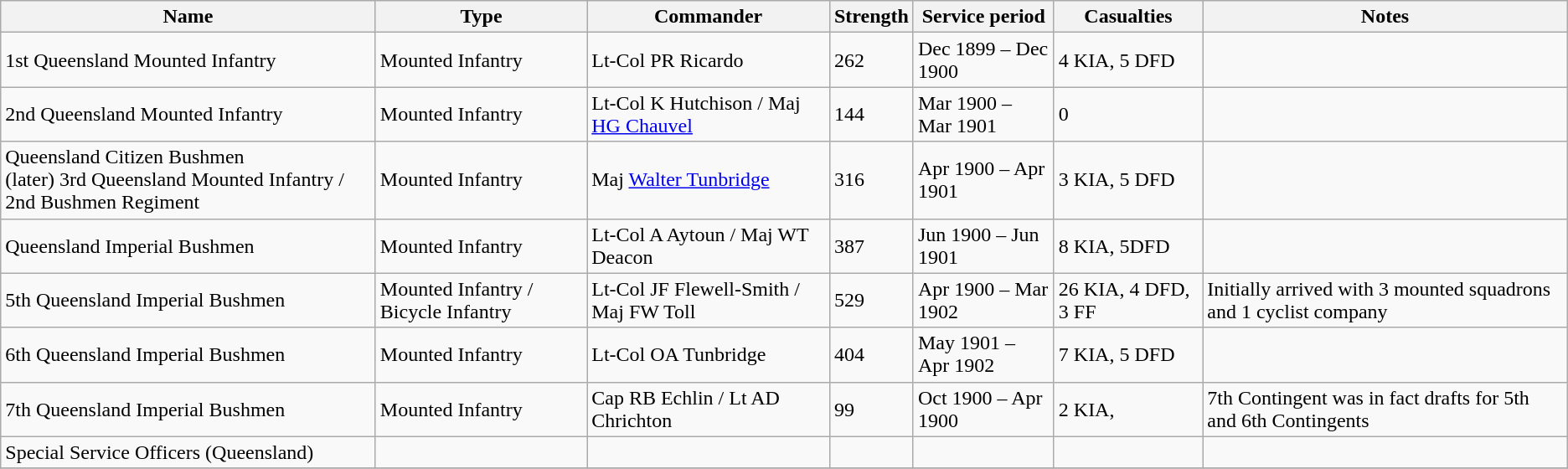<table class="wikitable" align=center>
<tr>
<th>Name</th>
<th>Type</th>
<th>Commander</th>
<th>Strength</th>
<th>Service period</th>
<th>Casualties</th>
<th>Notes</th>
</tr>
<tr>
<td>1st Queensland Mounted Infantry</td>
<td>Mounted Infantry</td>
<td>Lt-Col PR Ricardo</td>
<td>262</td>
<td>Dec 1899 – Dec 1900</td>
<td>4 KIA, 5 DFD</td>
<td></td>
</tr>
<tr>
<td>2nd Queensland Mounted Infantry</td>
<td>Mounted Infantry</td>
<td>Lt-Col K Hutchison / Maj <a href='#'>HG Chauvel</a></td>
<td>144</td>
<td>Mar 1900 – Mar 1901</td>
<td>0</td>
<td></td>
</tr>
<tr>
<td>Queensland Citizen Bushmen <br> (later) 3rd Queensland Mounted Infantry / 2nd Bushmen Regiment</td>
<td>Mounted Infantry</td>
<td>Maj <a href='#'>Walter Tunbridge</a></td>
<td>316</td>
<td>Apr 1900 – Apr 1901</td>
<td>3 KIA, 5 DFD</td>
<td></td>
</tr>
<tr>
<td>Queensland Imperial Bushmen</td>
<td>Mounted Infantry</td>
<td>Lt-Col A Aytoun / Maj WT Deacon</td>
<td>387</td>
<td>Jun 1900 – Jun 1901</td>
<td>8 KIA, 5DFD</td>
<td></td>
</tr>
<tr>
<td>5th Queensland Imperial Bushmen</td>
<td>Mounted Infantry / Bicycle Infantry</td>
<td>Lt-Col JF Flewell-Smith / Maj FW Toll</td>
<td>529</td>
<td>Apr 1900 – Mar 1902</td>
<td>26 KIA, 4 DFD, 3 FF</td>
<td>Initially arrived with 3 mounted squadrons and 1 cyclist company</td>
</tr>
<tr>
<td>6th Queensland Imperial Bushmen</td>
<td>Mounted Infantry</td>
<td>Lt-Col OA Tunbridge</td>
<td>404</td>
<td>May 1901 – Apr 1902</td>
<td>7 KIA, 5 DFD</td>
<td></td>
</tr>
<tr>
<td>7th Queensland Imperial Bushmen</td>
<td>Mounted Infantry</td>
<td>Cap RB Echlin / Lt AD Chrichton</td>
<td>99</td>
<td>Oct 1900 – Apr 1900</td>
<td>2 KIA,</td>
<td>7th Contingent was in fact drafts for 5th and 6th Contingents</td>
</tr>
<tr>
<td>Special Service Officers (Queensland)</td>
<td></td>
<td></td>
<td></td>
<td></td>
<td></td>
<td></td>
</tr>
<tr>
</tr>
</table>
